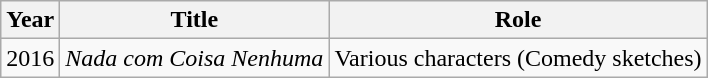<table class="wikitable">
<tr>
<th>Year</th>
<th>Title</th>
<th>Role</th>
</tr>
<tr>
<td>2016</td>
<td><em>Nada com Coisa Nenhuma</em></td>
<td>Various characters (Comedy sketches)</td>
</tr>
</table>
